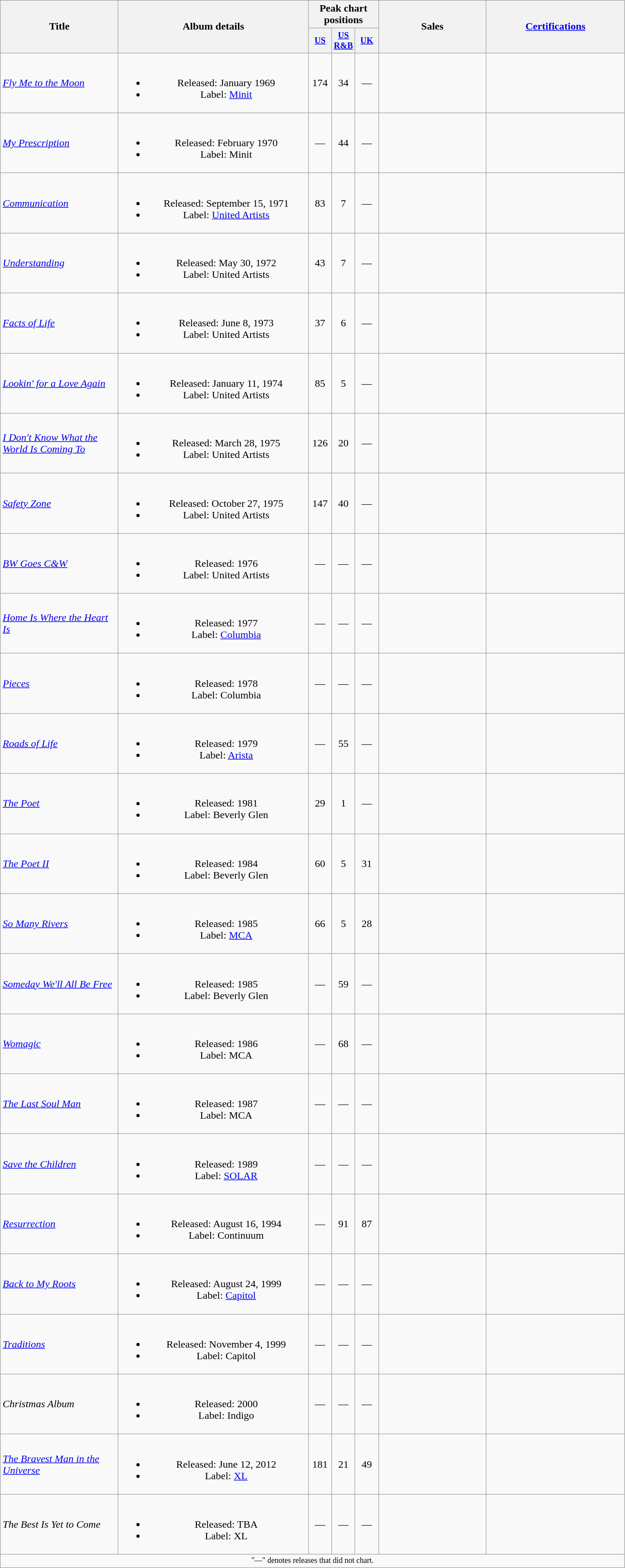<table class="wikitable plainrowheaders" style="text-align:center;">
<tr>
<th scope="col" rowspan="2" style="width:11em;">Title</th>
<th scope="col" rowspan="2" style="width:18em;">Album details</th>
<th scope="col" colspan="3">Peak chart positions</th>
<th scope="col" rowspan="2" style="width:10em;">Sales</th>
<th scope="col" rowspan="2" style="width:13em;"><a href='#'>Certifications</a></th>
</tr>
<tr style="font-size:smaller;">
<th width="30"><a href='#'>US</a><br></th>
<th width="30"><a href='#'>US<br>R&B</a><br></th>
<th width="30"><a href='#'>UK</a><br></th>
</tr>
<tr>
<td align=left><em><a href='#'>Fly Me to the Moon</a></em></td>
<td><br><ul><li>Released: January 1969</li><li>Label: <a href='#'>Minit</a></li></ul></td>
<td>174</td>
<td>34</td>
<td>—</td>
<td></td>
<td></td>
</tr>
<tr>
<td align=left><em><a href='#'>My Prescription</a></em></td>
<td><br><ul><li>Released: February 1970</li><li>Label: Minit</li></ul></td>
<td>—</td>
<td>44</td>
<td>—</td>
<td></td>
<td></td>
</tr>
<tr>
<td align=left><em><a href='#'>Communication</a></em></td>
<td><br><ul><li>Released: September 15, 1971</li><li>Label: <a href='#'>United Artists</a></li></ul></td>
<td>83</td>
<td>7</td>
<td>—</td>
<td></td>
<td></td>
</tr>
<tr>
<td align=left><em><a href='#'>Understanding</a></em></td>
<td><br><ul><li>Released: May 30, 1972</li><li>Label: United Artists</li></ul></td>
<td>43</td>
<td>7</td>
<td>—</td>
<td></td>
<td></td>
</tr>
<tr>
<td align=left><em><a href='#'>Facts of Life</a></em></td>
<td><br><ul><li>Released: June 8, 1973</li><li>Label: United Artists</li></ul></td>
<td>37</td>
<td>6</td>
<td>—</td>
<td></td>
<td></td>
</tr>
<tr>
<td align=left><em><a href='#'>Lookin' for a Love Again</a></em></td>
<td><br><ul><li>Released: January 11, 1974</li><li>Label: United Artists</li></ul></td>
<td>85</td>
<td>5</td>
<td>—</td>
<td></td>
<td></td>
</tr>
<tr>
<td align=left><em><a href='#'>I Don't Know What the World Is Coming To</a></em></td>
<td><br><ul><li>Released: March 28, 1975</li><li>Label: United Artists</li></ul></td>
<td>126</td>
<td>20</td>
<td>—</td>
<td></td>
<td></td>
</tr>
<tr>
<td align=left><em><a href='#'>Safety Zone</a></em></td>
<td><br><ul><li>Released: October 27, 1975</li><li>Label: United Artists</li></ul></td>
<td>147</td>
<td>40</td>
<td>—</td>
<td></td>
<td></td>
</tr>
<tr>
<td align=left><em><a href='#'>BW Goes C&W</a></em></td>
<td><br><ul><li>Released: 1976</li><li>Label: United Artists</li></ul></td>
<td>—</td>
<td>—</td>
<td>—</td>
<td></td>
<td></td>
</tr>
<tr>
<td align=left><em><a href='#'>Home Is Where the Heart Is</a></em></td>
<td><br><ul><li>Released: 1977</li><li>Label: <a href='#'>Columbia</a></li></ul></td>
<td>—</td>
<td>—</td>
<td>—</td>
<td></td>
<td></td>
</tr>
<tr>
<td align=left><em><a href='#'>Pieces</a></em></td>
<td><br><ul><li>Released: 1978</li><li>Label: Columbia</li></ul></td>
<td>—</td>
<td>—</td>
<td>—</td>
<td></td>
<td></td>
</tr>
<tr>
<td align=left><em><a href='#'>Roads of Life</a></em></td>
<td><br><ul><li>Released: 1979</li><li>Label: <a href='#'>Arista</a></li></ul></td>
<td>—</td>
<td>55</td>
<td>—</td>
<td></td>
<td></td>
</tr>
<tr>
<td align=left><em><a href='#'>The Poet</a></em></td>
<td><br><ul><li>Released: 1981</li><li>Label: Beverly Glen</li></ul></td>
<td>29</td>
<td>1</td>
<td>—</td>
<td></td>
<td></td>
</tr>
<tr>
<td align=left><em><a href='#'>The Poet II</a></em></td>
<td><br><ul><li>Released: 1984</li><li>Label: Beverly Glen</li></ul></td>
<td>60</td>
<td>5</td>
<td>31</td>
<td></td>
<td></td>
</tr>
<tr>
<td align=left><em><a href='#'>So Many Rivers</a></em></td>
<td><br><ul><li>Released: 1985</li><li>Label: <a href='#'>MCA</a></li></ul></td>
<td>66</td>
<td>5</td>
<td>28</td>
<td></td>
<td></td>
</tr>
<tr>
<td align=left><em><a href='#'>Someday We'll All Be Free</a></em></td>
<td><br><ul><li>Released: 1985</li><li>Label: Beverly Glen</li></ul></td>
<td>—</td>
<td>59</td>
<td>—</td>
<td></td>
<td></td>
</tr>
<tr>
<td align=left><em><a href='#'>Womagic</a></em></td>
<td><br><ul><li>Released: 1986</li><li>Label: MCA</li></ul></td>
<td>—</td>
<td>68</td>
<td>—</td>
<td></td>
<td></td>
</tr>
<tr>
<td align=left><em><a href='#'>The Last Soul Man</a></em></td>
<td><br><ul><li>Released: 1987</li><li>Label: MCA</li></ul></td>
<td>—</td>
<td>—</td>
<td>—</td>
<td></td>
<td></td>
</tr>
<tr>
<td align=left><em><a href='#'>Save the Children</a></em></td>
<td><br><ul><li>Released: 1989</li><li>Label: <a href='#'>SOLAR</a></li></ul></td>
<td>—</td>
<td>—</td>
<td>—</td>
<td></td>
<td></td>
</tr>
<tr>
<td align=left><em><a href='#'>Resurrection</a></em></td>
<td><br><ul><li>Released: August 16, 1994</li><li>Label: Continuum</li></ul></td>
<td>—</td>
<td>91</td>
<td>87</td>
<td></td>
<td></td>
</tr>
<tr>
<td align=left><em><a href='#'>Back to My Roots</a></em></td>
<td><br><ul><li>Released: August 24, 1999</li><li>Label: <a href='#'>Capitol</a></li></ul></td>
<td>—</td>
<td>—</td>
<td>—</td>
<td></td>
<td></td>
</tr>
<tr>
<td align=left><em><a href='#'>Traditions</a></em></td>
<td><br><ul><li>Released: November 4, 1999</li><li>Label: Capitol</li></ul></td>
<td>—</td>
<td>—</td>
<td>—</td>
<td></td>
<td></td>
</tr>
<tr>
<td align=left><em>Christmas Album</em></td>
<td><br><ul><li>Released: 2000</li><li>Label: Indigo</li></ul></td>
<td>—</td>
<td>—</td>
<td>—</td>
<td></td>
<td></td>
</tr>
<tr>
<td align=left><em><a href='#'>The Bravest Man in the Universe</a></em></td>
<td><br><ul><li>Released: June 12, 2012</li><li>Label: <a href='#'>XL</a></li></ul></td>
<td>181</td>
<td>21</td>
<td>49</td>
<td></td>
<td></td>
</tr>
<tr>
<td align=left><em>The Best Is Yet to Come</em></td>
<td><br><ul><li>Released: TBA</li><li>Label: XL</li></ul></td>
<td>—</td>
<td>—</td>
<td>—</td>
<td></td>
<td></td>
</tr>
<tr>
<td colspan="9" style="text-align:center; font-size:9pt;">"—" denotes releases that did not chart.</td>
</tr>
</table>
